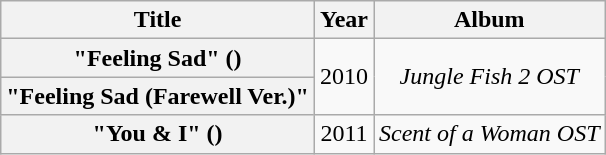<table class="wikitable plainrowheaders" style="text-align:center">
<tr>
<th scope="col">Title</th>
<th scope="col">Year</th>
<th scope="col">Album</th>
</tr>
<tr>
<th scope=row>"Feeling Sad" ()</th>
<td rowspan="2">2010</td>
<td rowspan="2"><em>Jungle Fish 2 OST</em></td>
</tr>
<tr>
<th scope=row>"Feeling Sad (Farewell Ver.)" </th>
</tr>
<tr>
<th scope=row>"You & I" ()</th>
<td>2011</td>
<td><em>Scent of a Woman OST</em></td>
</tr>
</table>
